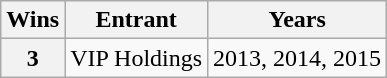<table class="wikitable">
<tr>
<th>Wins</th>
<th>Entrant</th>
<th>Years</th>
</tr>
<tr>
<th>3</th>
<td> VIP Holdings</td>
<td>2013, 2014, 2015</td>
</tr>
</table>
